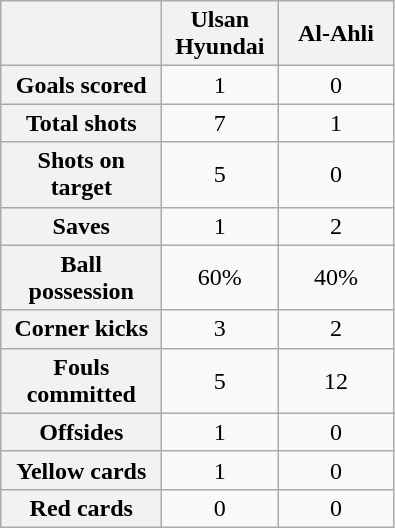<table class="wikitable plainrowheaders" style="text-align: center">
<tr>
<th scope=col width=100></th>
<th scope=col width=70>Ulsan Hyundai</th>
<th scope=col width=70>Al-Ahli</th>
</tr>
<tr>
<th scope=row>Goals scored</th>
<td>1</td>
<td>0</td>
</tr>
<tr>
<th scope=row>Total shots</th>
<td>7</td>
<td>1</td>
</tr>
<tr>
<th scope=row>Shots on target</th>
<td>5</td>
<td>0</td>
</tr>
<tr>
<th scope=row>Saves</th>
<td>1</td>
<td>2</td>
</tr>
<tr>
<th scope=row>Ball possession</th>
<td>60%</td>
<td>40%</td>
</tr>
<tr>
<th scope=row>Corner kicks</th>
<td>3</td>
<td>2</td>
</tr>
<tr>
<th scope=row>Fouls committed</th>
<td>5</td>
<td>12</td>
</tr>
<tr>
<th scope=row>Offsides</th>
<td>1</td>
<td>0</td>
</tr>
<tr>
<th scope=row>Yellow cards</th>
<td>1</td>
<td>0</td>
</tr>
<tr>
<th scope=row>Red cards</th>
<td>0</td>
<td>0</td>
</tr>
</table>
